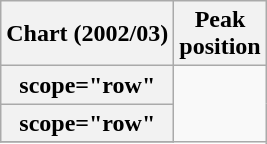<table class="wikitable sortable plainrowheaders" style="text-align:center">
<tr>
<th scope="col">Chart (2002/03)</th>
<th scope="col">Peak<br>position</th>
</tr>
<tr>
<th>scope="row"</th>
</tr>
<tr>
<th>scope="row"</th>
</tr>
<tr>
</tr>
</table>
